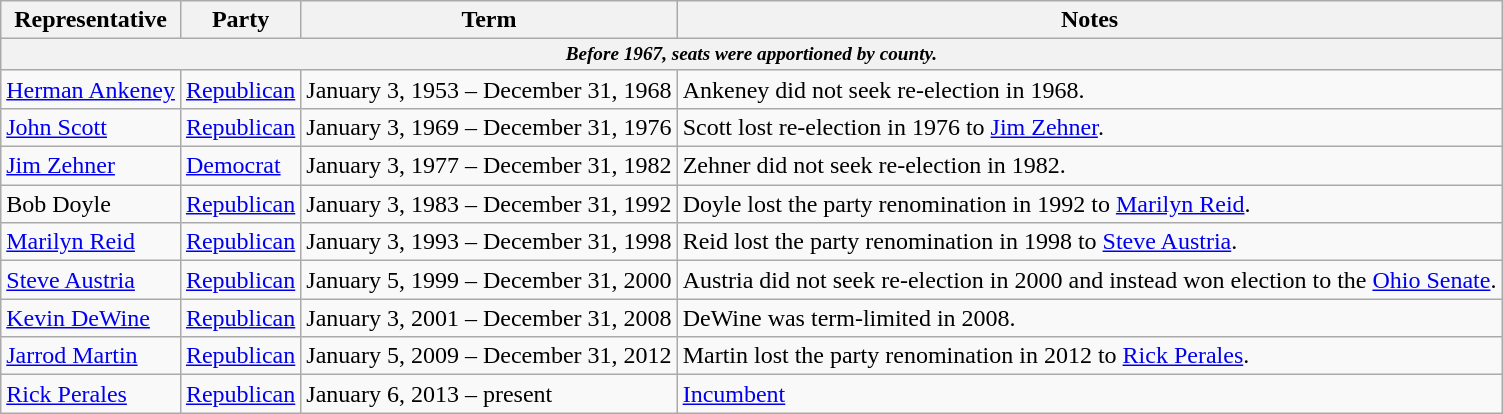<table class=wikitable>
<tr valign=bottom>
<th>Representative</th>
<th>Party</th>
<th>Term</th>
<th>Notes</th>
</tr>
<tr>
<th colspan=5 style="font-size: 80%;"><em>Before 1967, seats were apportioned by county.</em></th>
</tr>
<tr>
<td><a href='#'>Herman Ankeney</a></td>
<td><a href='#'>Republican</a></td>
<td>January 3, 1953 – December 31, 1968</td>
<td>Ankeney did not seek re-election in 1968.</td>
</tr>
<tr>
<td><a href='#'>John Scott</a></td>
<td><a href='#'>Republican</a></td>
<td>January 3, 1969 – December 31, 1976</td>
<td>Scott lost re-election in 1976 to <a href='#'>Jim Zehner</a>.</td>
</tr>
<tr>
<td><a href='#'>Jim Zehner</a></td>
<td><a href='#'>Democrat</a></td>
<td>January 3, 1977 – December 31, 1982</td>
<td>Zehner did not seek re-election in 1982.</td>
</tr>
<tr>
<td>Bob Doyle</td>
<td><a href='#'>Republican</a></td>
<td>January 3, 1983 – December 31, 1992</td>
<td>Doyle lost the party renomination in 1992 to <a href='#'>Marilyn Reid</a>.</td>
</tr>
<tr>
<td><a href='#'>Marilyn Reid</a></td>
<td><a href='#'>Republican</a></td>
<td>January 3, 1993 – December 31, 1998</td>
<td>Reid lost the party renomination in 1998 to <a href='#'>Steve Austria</a>.</td>
</tr>
<tr>
<td><a href='#'>Steve Austria</a></td>
<td><a href='#'>Republican</a></td>
<td>January 5, 1999 – December 31, 2000</td>
<td>Austria did not seek re-election in 2000 and instead won election to the <a href='#'>Ohio Senate</a>.</td>
</tr>
<tr>
<td><a href='#'>Kevin DeWine</a></td>
<td><a href='#'>Republican</a></td>
<td>January 3, 2001 – December 31, 2008</td>
<td>DeWine was term-limited in 2008.</td>
</tr>
<tr>
<td><a href='#'>Jarrod Martin</a></td>
<td><a href='#'>Republican</a></td>
<td>January 5, 2009 – December 31, 2012</td>
<td>Martin lost the party renomination in 2012 to <a href='#'>Rick Perales</a>.</td>
</tr>
<tr>
<td><a href='#'>Rick Perales</a></td>
<td><a href='#'>Republican</a></td>
<td>January 6, 2013 – present</td>
<td><a href='#'>Incumbent</a></td>
</tr>
</table>
